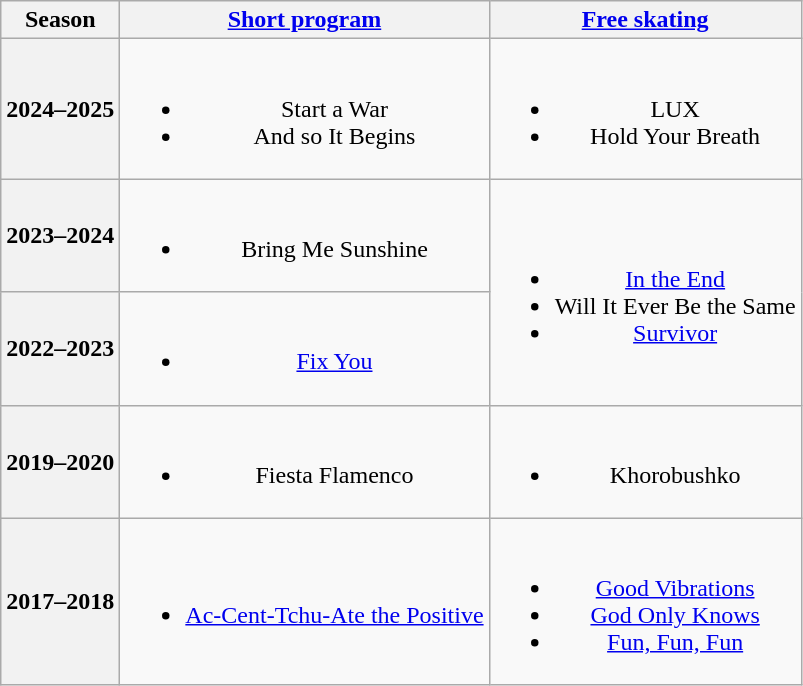<table class=wikitable style=text-align:center>
<tr>
<th>Season</th>
<th><a href='#'>Short program</a></th>
<th><a href='#'>Free skating</a></th>
</tr>
<tr>
<th>2024–2025 <br> </th>
<td><br><ul><li>Start a War</li><li>And so It Begins <br></li></ul></td>
<td><br><ul><li>LUX <br> </li><li>Hold Your Breath <br> </li></ul></td>
</tr>
<tr>
<th>2023–2024 <br> </th>
<td><br><ul><li>Bring Me Sunshine <br> </li></ul></td>
<td rowspan=2><br><ul><li><a href='#'>In the End</a> <br> </li><li>Will It Ever Be the Same <br> </li><li><a href='#'>Survivor</a> <br> </li></ul></td>
</tr>
<tr>
<th>2022–2023 <br> </th>
<td><br><ul><li><a href='#'>Fix You</a> <br></li></ul></td>
</tr>
<tr>
<th>2019–2020 <br> </th>
<td><br><ul><li>Fiesta Flamenco <br></li></ul></td>
<td><br><ul><li>Khorobushko <br></li></ul></td>
</tr>
<tr>
<th>2017–2018 <br> </th>
<td><br><ul><li><a href='#'>Ac-Cent-Tchu-Ate the Positive</a> <br></li></ul></td>
<td><br><ul><li><a href='#'>Good Vibrations</a> <br></li><li><a href='#'>God Only Knows</a> <br></li><li><a href='#'>Fun, Fun, Fun</a> <br></li></ul></td>
</tr>
</table>
